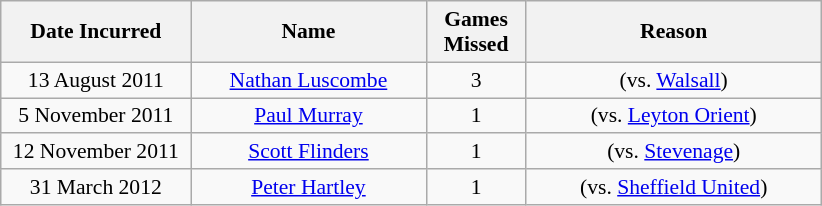<table class="wikitable" style="font-size: 90%; text-align: center;">
<tr>
<th width=120>Date Incurred</th>
<th width=150>Name</th>
<th width=60>Games Missed</th>
<th width=190>Reason</th>
</tr>
<tr>
<td>13 August 2011</td>
<td><a href='#'>Nathan Luscombe</a></td>
<td>3</td>
<td> (vs. <a href='#'>Walsall</a>)</td>
</tr>
<tr>
<td>5 November 2011</td>
<td><a href='#'>Paul Murray</a></td>
<td>1</td>
<td> (vs. <a href='#'>Leyton Orient</a>)</td>
</tr>
<tr>
<td>12 November 2011</td>
<td><a href='#'>Scott Flinders</a></td>
<td>1</td>
<td> (vs. <a href='#'>Stevenage</a>)</td>
</tr>
<tr>
<td>31 March 2012</td>
<td><a href='#'>Peter Hartley</a></td>
<td>1</td>
<td> (vs. <a href='#'>Sheffield United</a>)</td>
</tr>
</table>
